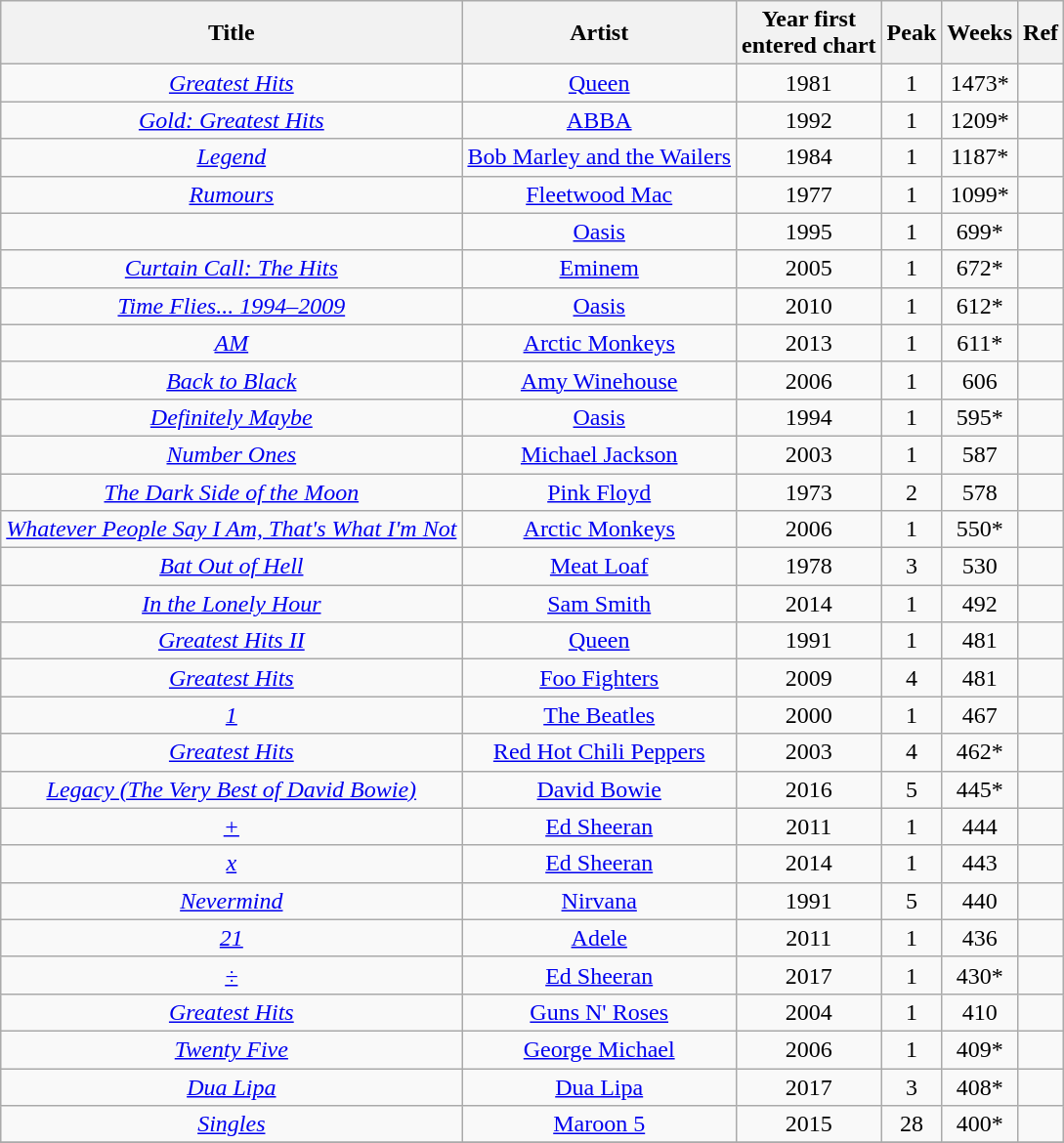<table class="wikitable sortable" style="text-align:center;">
<tr>
<th scope="col">Title</th>
<th scope="col">Artist</th>
<th scope="col">Year first<br>entered chart</th>
<th scope="col">Peak</th>
<th scope="col">Weeks</th>
<th scope="col">Ref</th>
</tr>
<tr>
<td><em><a href='#'>Greatest Hits</a></em></td>
<td><a href='#'>Queen</a></td>
<td>1981</td>
<td>1</td>
<td>1473*</td>
<td> </td>
</tr>
<tr>
<td><em><a href='#'>Gold: Greatest Hits</a></em></td>
<td><a href='#'>ABBA</a></td>
<td>1992</td>
<td>1</td>
<td>1209*</td>
<td> </td>
</tr>
<tr>
<td><em><a href='#'>Legend</a></em></td>
<td><a href='#'>Bob Marley and the Wailers</a></td>
<td>1984</td>
<td>1</td>
<td>1187*</td>
<td></td>
</tr>
<tr>
<td><em><a href='#'>Rumours</a></em></td>
<td><a href='#'>Fleetwood Mac</a></td>
<td>1977</td>
<td>1</td>
<td>1099*</td>
<td></td>
</tr>
<tr>
<td></td>
<td><a href='#'>Oasis</a></td>
<td>1995</td>
<td>1</td>
<td>699*</td>
<td></td>
</tr>
<tr>
<td><em><a href='#'>Curtain Call: The Hits</a></em></td>
<td><a href='#'>Eminem</a></td>
<td>2005</td>
<td>1</td>
<td>672*</td>
<td></td>
</tr>
<tr>
<td><em><a href='#'>Time Flies... 1994–2009</a></em></td>
<td><a href='#'>Oasis</a></td>
<td>2010</td>
<td>1</td>
<td>612*</td>
<td></td>
</tr>
<tr>
<td><em><a href='#'>AM</a></em></td>
<td><a href='#'>Arctic Monkeys</a></td>
<td>2013</td>
<td>1</td>
<td>611*</td>
<td></td>
</tr>
<tr>
<td><em><a href='#'>Back to Black</a></em></td>
<td><a href='#'>Amy Winehouse</a></td>
<td>2006</td>
<td>1</td>
<td>606</td>
<td> </td>
</tr>
<tr>
<td><em><a href='#'>Definitely Maybe</a></em></td>
<td><a href='#'>Oasis</a></td>
<td>1994</td>
<td>1</td>
<td>595*</td>
<td></td>
</tr>
<tr>
<td><em><a href='#'>Number Ones</a></em></td>
<td><a href='#'>Michael Jackson</a></td>
<td>2003</td>
<td>1</td>
<td>587</td>
<td></td>
</tr>
<tr>
<td><em><a href='#'>The Dark Side of the Moon</a></em></td>
<td><a href='#'>Pink Floyd</a></td>
<td>1973</td>
<td>2</td>
<td>578</td>
<td></td>
</tr>
<tr>
<td><em><a href='#'>Whatever People Say I Am, That's What I'm Not</a></em></td>
<td><a href='#'>Arctic Monkeys</a></td>
<td>2006</td>
<td>1</td>
<td>550*</td>
<td></td>
</tr>
<tr>
<td><em><a href='#'>Bat Out of Hell</a></em></td>
<td><a href='#'>Meat Loaf</a></td>
<td>1978</td>
<td>3</td>
<td>530</td>
<td> </td>
</tr>
<tr>
<td><em><a href='#'>In the Lonely Hour</a></em></td>
<td><a href='#'>Sam Smith</a></td>
<td>2014</td>
<td>1</td>
<td>492</td>
<td></td>
</tr>
<tr>
<td><em><a href='#'>Greatest Hits II</a></em></td>
<td><a href='#'>Queen</a></td>
<td>1991</td>
<td>1</td>
<td>481</td>
<td> </td>
</tr>
<tr>
<td><em><a href='#'>Greatest Hits</a></em></td>
<td><a href='#'>Foo Fighters</a></td>
<td>2009</td>
<td>4</td>
<td>481</td>
<td></td>
</tr>
<tr>
<td><em><a href='#'>1</a></em></td>
<td><a href='#'>The Beatles</a></td>
<td>2000</td>
<td>1</td>
<td>467</td>
<td></td>
</tr>
<tr>
<td><em><a href='#'>Greatest Hits</a></em></td>
<td><a href='#'>Red Hot Chili Peppers</a></td>
<td>2003</td>
<td>4</td>
<td>462*</td>
<td></td>
</tr>
<tr>
<td><em><a href='#'>Legacy (The Very Best of David Bowie)</a></em></td>
<td><a href='#'>David Bowie</a></td>
<td>2016</td>
<td>5</td>
<td>445*</td>
<td></td>
</tr>
<tr>
<td><em><a href='#'>+</a></em></td>
<td><a href='#'>Ed Sheeran</a></td>
<td>2011</td>
<td>1</td>
<td>444</td>
<td></td>
</tr>
<tr>
<td><em><a href='#'>x</a></em></td>
<td><a href='#'>Ed Sheeran</a></td>
<td>2014</td>
<td>1</td>
<td>443</td>
<td></td>
</tr>
<tr>
<td><em><a href='#'>Nevermind</a></em></td>
<td><a href='#'>Nirvana</a></td>
<td>1991</td>
<td>5</td>
<td>440</td>
<td></td>
</tr>
<tr>
<td><em><a href='#'>21</a></em></td>
<td><a href='#'>Adele</a></td>
<td>2011</td>
<td>1</td>
<td>436</td>
<td></td>
</tr>
<tr>
<td><em><a href='#'>÷</a></em></td>
<td><a href='#'>Ed Sheeran</a></td>
<td>2017</td>
<td>1</td>
<td>430*</td>
<td></td>
</tr>
<tr>
<td><em><a href='#'>Greatest Hits</a></em></td>
<td><a href='#'>Guns N' Roses</a></td>
<td>2004</td>
<td>1</td>
<td>410</td>
<td></td>
</tr>
<tr>
<td><em><a href='#'>Twenty Five</a></em></td>
<td><a href='#'>George Michael</a></td>
<td>2006</td>
<td>1</td>
<td>409*</td>
<td></td>
</tr>
<tr>
<td><em><a href='#'>Dua Lipa</a></em></td>
<td><a href='#'>Dua Lipa</a></td>
<td>2017</td>
<td>3</td>
<td>408*</td>
<td></td>
</tr>
<tr>
<td><em><a href='#'>Singles</a></em></td>
<td><a href='#'>Maroon 5</a></td>
<td>2015</td>
<td>28</td>
<td>400*</td>
<td></td>
</tr>
<tr>
</tr>
</table>
